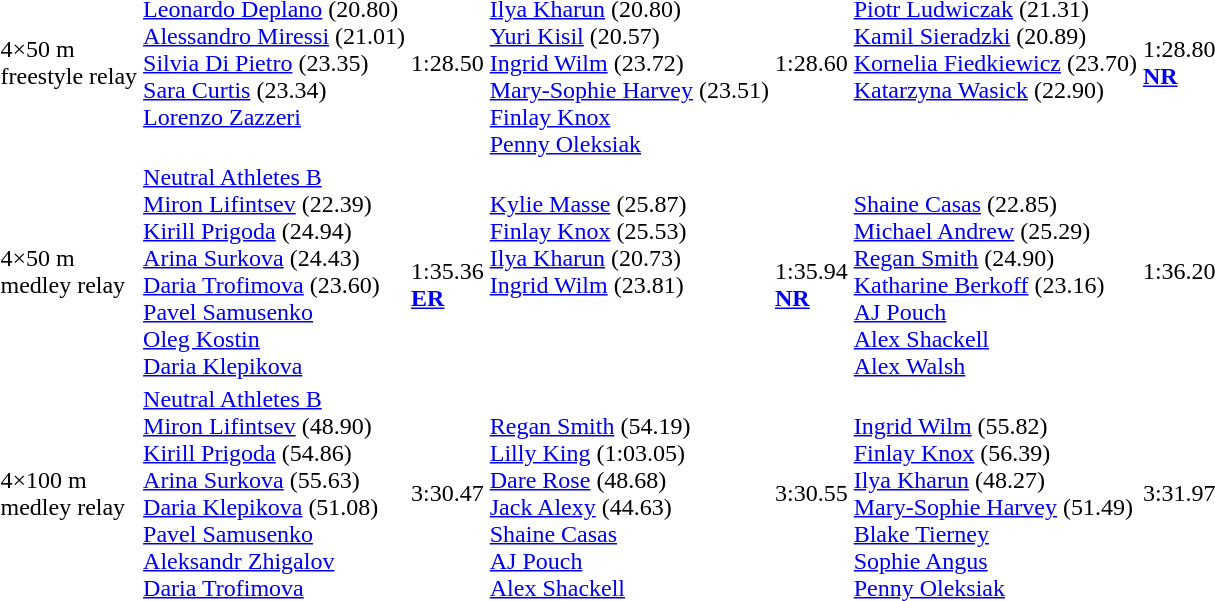<table>
<tr>
<td>4×50 m<br>freestyle relay<br></td>
<td valign=top><br><a href='#'>Leonardo Deplano</a> (20.80)<br><a href='#'>Alessandro Miressi</a> (21.01)<br><a href='#'>Silvia Di Pietro</a> (23.35)<br><a href='#'>Sara Curtis</a> (23.34)<br><a href='#'>Lorenzo Zazzeri</a></td>
<td>1:28.50</td>
<td valign=top><br><a href='#'>Ilya Kharun</a> (20.80)<br><a href='#'>Yuri Kisil</a> (20.57)<br><a href='#'>Ingrid Wilm</a> (23.72)<br><a href='#'>Mary-Sophie Harvey</a> (23.51)<br><a href='#'>Finlay Knox</a><br><a href='#'>Penny Oleksiak</a></td>
<td>1:28.60</td>
<td valign=top><br><a href='#'>Piotr Ludwiczak</a> (21.31)<br><a href='#'>Kamil Sieradzki</a> (20.89)<br><a href='#'>Kornelia Fiedkiewicz</a> (23.70)<br><a href='#'>Katarzyna Wasick</a> (22.90)</td>
<td>1:28.80<br><strong><a href='#'>NR</a></strong></td>
</tr>
<tr>
<td>4×50 m<br>medley relay<br></td>
<td valign=top> <a href='#'>Neutral Athletes B</a><br><a href='#'>Miron Lifintsev</a> (22.39)<br><a href='#'>Kirill Prigoda</a> (24.94)<br><a href='#'>Arina Surkova</a> (24.43)<br><a href='#'>Daria Trofimova</a> (23.60)<br><a href='#'>Pavel Samusenko</a><br><a href='#'>Oleg Kostin</a><br><a href='#'>Daria Klepikova</a></td>
<td><br>1:35.36<br><strong><a href='#'>ER</a></strong></td>
<td valign=top><br><a href='#'>Kylie Masse</a> (25.87)<br><a href='#'>Finlay Knox</a> (25.53)<br><a href='#'>Ilya Kharun</a> (20.73)<br><a href='#'>Ingrid Wilm</a> (23.81)</td>
<td><br>1:35.94<br><strong><a href='#'>NR</a></strong></td>
<td valign=top><br><a href='#'>Shaine Casas</a> (22.85)<br><a href='#'>Michael Andrew</a> (25.29)<br><a href='#'>Regan Smith</a> (24.90)<br><a href='#'>Katharine Berkoff</a> (23.16)<br><a href='#'>AJ Pouch</a><br><a href='#'>Alex Shackell</a><br><a href='#'>Alex Walsh</a></td>
<td>1:36.20</td>
</tr>
<tr>
<td>4×100 m<br>medley relay<br></td>
<td valign=top> <a href='#'>Neutral Athletes B</a><br><a href='#'>Miron Lifintsev</a> (48.90)<br><a href='#'>Kirill Prigoda</a> (54.86)<br><a href='#'>Arina Surkova</a> (55.63)<br><a href='#'>Daria Klepikova</a> (51.08)<br><a href='#'>Pavel Samusenko</a><br><a href='#'>Aleksandr Zhigalov</a><br><a href='#'>Daria Trofimova</a></td>
<td>3:30.47</td>
<td valign=top><br><a href='#'>Regan Smith</a> (54.19)<br><a href='#'>Lilly King</a> (1:03.05)<br><a href='#'>Dare Rose</a> (48.68)<br><a href='#'>Jack Alexy</a> (44.63)<br><a href='#'>Shaine Casas</a><br><a href='#'>AJ Pouch</a><br><a href='#'>Alex Shackell</a></td>
<td>3:30.55</td>
<td valign=top><br><a href='#'>Ingrid Wilm</a> (55.82)<br><a href='#'>Finlay Knox</a> (56.39)<br><a href='#'>Ilya Kharun</a> (48.27)<br><a href='#'>Mary-Sophie Harvey</a> (51.49)<br><a href='#'>Blake Tierney</a><br><a href='#'>Sophie Angus</a><br><a href='#'>Penny Oleksiak</a></td>
<td>3:31.97</td>
</tr>
</table>
